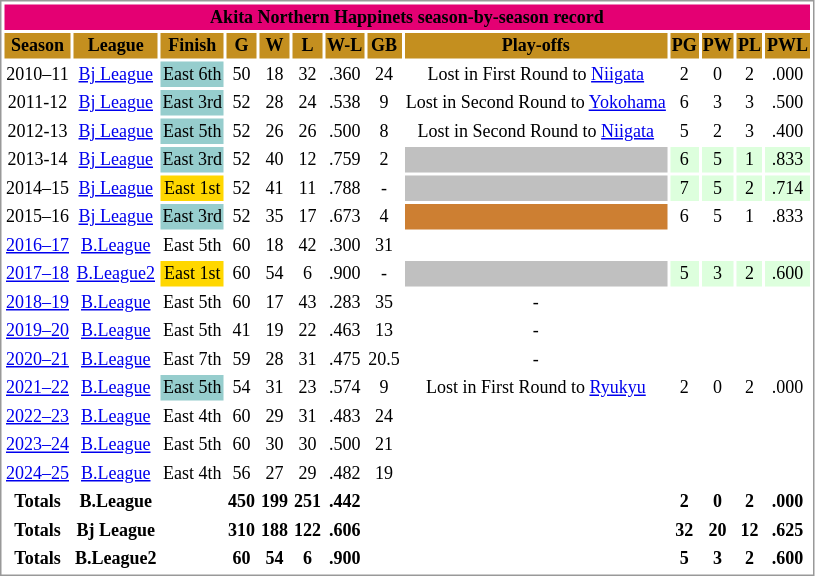<table style="background:; border:1px solid #999999; font-size:12px; text-align:center" cellspacing=2>
<tr align="center" bgcolor="#E40073">
<td colspan=15><span><strong>Akita Northern Happinets season-by-season record</strong></span></td>
</tr>
<tr align="center"  bgcolor="#C48F1F" cellspacing=2>
<td><strong>Season</strong></td>
<td><strong>League</strong></td>
<td><strong>Finish</strong></td>
<td><strong>G</strong></td>
<td><strong>W</strong></td>
<td><strong>L</strong></td>
<td><strong>W-L</strong></td>
<td><strong>GB</strong></td>
<td><strong>Play-offs</strong></td>
<td><strong>PG</strong></td>
<td><strong>PW</strong></td>
<td><strong>PL</strong></td>
<td><strong>PWL</strong></td>
</tr>
<tr align="center" cellspacing=2>
<td>2010–11</td>
<td><a href='#'>Bj League</a></td>
<td style="background-color:#96CDCD;">East 6th</td>
<td>50</td>
<td>18</td>
<td>32</td>
<td>.360</td>
<td>24</td>
<td>Lost in First Round to <a href='#'>Niigata</a></td>
<td>2</td>
<td>0</td>
<td>2</td>
<td>.000</td>
</tr>
<tr align="center" cellspacing=2>
<td>2011-12</td>
<td><a href='#'>Bj League</a></td>
<td style="background-color:#96CDCD;">East 3rd</td>
<td>52</td>
<td>28</td>
<td>24</td>
<td>.538</td>
<td>9</td>
<td>Lost in Second Round to <a href='#'>Yokohama</a></td>
<td>6</td>
<td>3</td>
<td>3</td>
<td>.500</td>
</tr>
<tr align="center" cellspacing=2>
<td>2012-13</td>
<td><a href='#'>Bj League</a></td>
<td style="background-color:#96CDCD;">East 5th</td>
<td>52</td>
<td>26</td>
<td>26</td>
<td>.500</td>
<td>8</td>
<td>Lost in Second Round to <a href='#'>Niigata</a></td>
<td>5</td>
<td>2</td>
<td>3</td>
<td>.400</td>
</tr>
<tr align="center" cellspacing=2>
<td>2013-14</td>
<td><a href='#'>Bj League</a></td>
<td style="background-color:#96CDCD;">East 3rd</td>
<td>52</td>
<td>40</td>
<td>12</td>
<td>.759</td>
<td>2</td>
<td style="background-color:Silver;"></td>
<td style="background-color:#ddffdd;">6</td>
<td style="background-color:#ddffdd;">5</td>
<td style="background-color:#ddffdd;">1</td>
<td style="background-color:#ddffdd;">.833</td>
</tr>
<tr align="center" cellspacing=2>
<td>2014–15</td>
<td><a href='#'>Bj League</a></td>
<td style="background-color:gold;">East 1st</td>
<td>52</td>
<td>41</td>
<td>11</td>
<td>.788</td>
<td>-</td>
<td style="background-color:Silver;"></td>
<td style="background-color:#ddffdd;">7</td>
<td style="background-color:#ddffdd;">5</td>
<td style="background-color:#ddffdd;">2</td>
<td style="background-color:#ddffdd;">.714</td>
</tr>
<tr align="center" cellspacing=2>
<td>2015–16</td>
<td><a href='#'>Bj League</a></td>
<td style="background-color:#96CDCD;">East 3rd</td>
<td>52</td>
<td>35</td>
<td>17</td>
<td>.673</td>
<td>4</td>
<td style="background-color:#cd7f32;"></td>
<td>6</td>
<td>5</td>
<td>1</td>
<td>.833</td>
</tr>
<tr align="center" cellspacing=2>
<td><a href='#'>2016–17</a></td>
<td><a href='#'>B.League</a></td>
<td>East 5th</td>
<td>60</td>
<td>18</td>
<td>42</td>
<td>.300</td>
<td>31</td>
<td></td>
</tr>
<tr align="center" cellspacing=2>
<td><a href='#'>2017–18</a></td>
<td><a href='#'>B.League2</a></td>
<td style="background-color:gold;">East 1st</td>
<td>60</td>
<td>54</td>
<td>6</td>
<td>.900</td>
<td>-</td>
<td style="background-color:Silver;"></td>
<td style="background-color:#ddffdd;">5</td>
<td style="background-color:#ddffdd;">3</td>
<td style="background-color:#ddffdd;">2</td>
<td style="background-color:#ddffdd;">.600</td>
</tr>
<tr align="center" cellspacing=2>
<td><a href='#'>2018–19</a></td>
<td><a href='#'>B.League</a></td>
<td>East 5th</td>
<td>60</td>
<td>17</td>
<td>43</td>
<td>.283</td>
<td>35</td>
<td>-</td>
</tr>
<tr align="center" cellspacing=2>
<td><a href='#'>2019–20</a></td>
<td><a href='#'>B.League</a></td>
<td>East 5th</td>
<td>41</td>
<td>19</td>
<td>22</td>
<td>.463</td>
<td>13</td>
<td>-</td>
</tr>
<tr align="center" cellspacing=2>
<td><a href='#'>2020–21</a></td>
<td><a href='#'>B.League</a></td>
<td>East 7th</td>
<td>59</td>
<td>28</td>
<td>31</td>
<td>.475</td>
<td>20.5</td>
<td>-</td>
</tr>
<tr align="center" cellspacing=2>
<td><a href='#'>2021–22</a></td>
<td><a href='#'>B.League</a></td>
<td style="background-color:#96CDCD;">East 5th</td>
<td>54</td>
<td>31</td>
<td>23</td>
<td>.574</td>
<td>9</td>
<td>Lost in First Round to <a href='#'>Ryukyu</a></td>
<td>2</td>
<td>0</td>
<td>2</td>
<td>.000</td>
</tr>
<tr align="center" cellspacing=2>
<td><a href='#'>2022–23</a></td>
<td><a href='#'>B.League</a></td>
<td>East 4th</td>
<td>60</td>
<td>29</td>
<td>31</td>
<td>.483</td>
<td>24</td>
</tr>
<tr align="center" cellspacing=2>
<td><a href='#'>2023–24</a></td>
<td><a href='#'>B.League</a></td>
<td>East 5th</td>
<td>60</td>
<td>30</td>
<td>30</td>
<td>.500</td>
<td>21</td>
</tr>
<tr align="center" cellspacing=2>
<td><a href='#'>2024–25</a></td>
<td><a href='#'>B.League</a></td>
<td>East 4th</td>
<td>56</td>
<td>27</td>
<td>29</td>
<td>.482</td>
<td>19</td>
</tr>
<tr align="center" cellspacing=2>
<td><strong>Totals</strong></td>
<td><strong>B.League</strong></td>
<td></td>
<td><strong>450</strong></td>
<td><strong>199</strong></td>
<td><strong>251</strong></td>
<td><strong>.442</strong></td>
<td></td>
<td></td>
<td><strong>2</strong></td>
<td><strong>0</strong></td>
<td><strong>2</strong></td>
<td><strong>.000</strong></td>
</tr>
<tr align="center" cellspacing=2>
<td><strong>Totals</strong></td>
<td><strong>Bj League</strong></td>
<td></td>
<td><strong>310</strong></td>
<td><strong>188</strong></td>
<td><strong>122</strong></td>
<td><strong>.606</strong></td>
<td></td>
<td></td>
<td><strong>32</strong></td>
<td><strong>20</strong></td>
<td><strong>12</strong></td>
<td><strong>.625</strong></td>
</tr>
<tr align="center" cellspacing=2>
<td><strong>Totals</strong></td>
<td><strong>B.League2</strong></td>
<td></td>
<td><strong>60</strong></td>
<td><strong>54</strong></td>
<td><strong>6</strong></td>
<td><strong>.900</strong></td>
<td></td>
<td></td>
<td><strong>5</strong></td>
<td><strong>3</strong></td>
<td><strong>2</strong></td>
<td><strong>.600</strong></td>
</tr>
</table>
